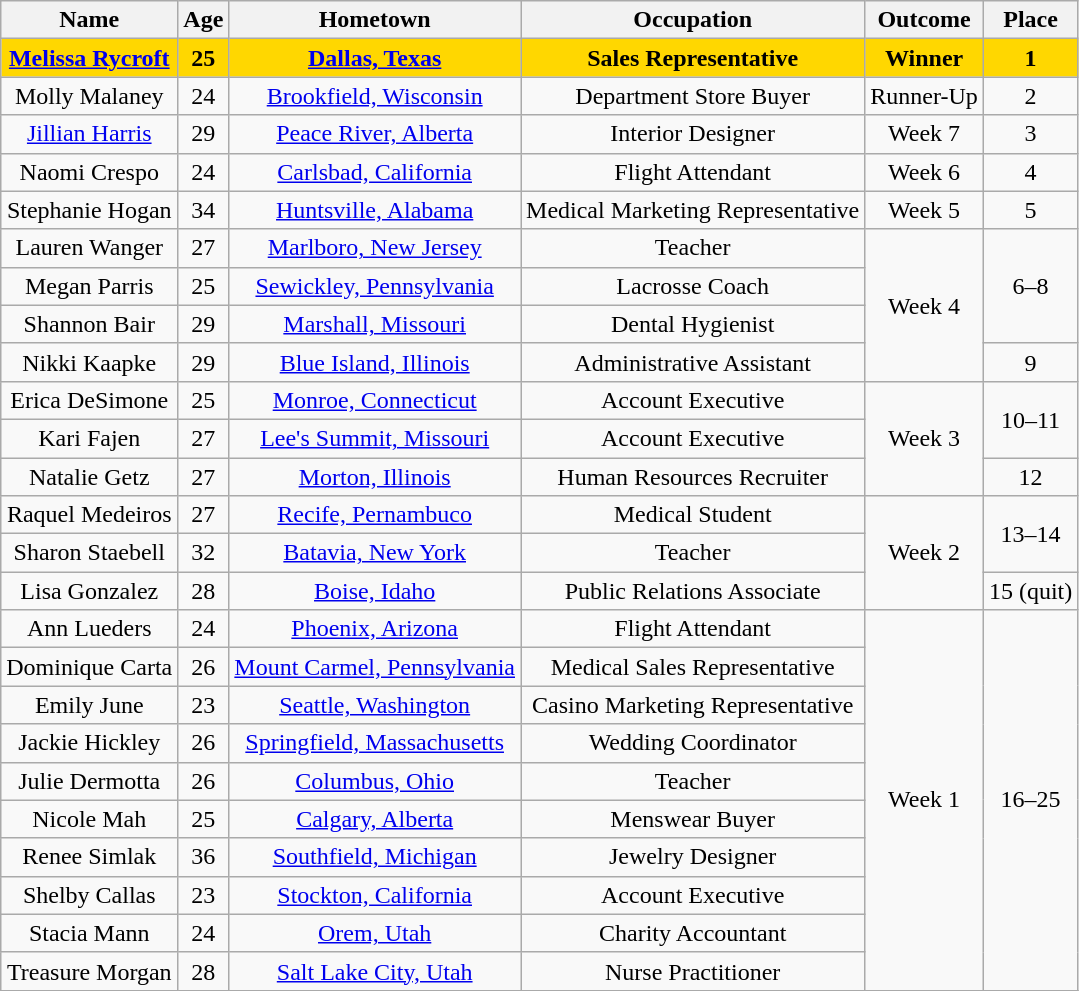<table class="wikitable sortable" style="text-align:center;">
<tr>
<th>Name</th>
<th>Age</th>
<th>Hometown</th>
<th>Occupation</th>
<th>Outcome</th>
<th>Place</th>
</tr>
<tr bgcolor="gold">
<td><strong><a href='#'>Melissa Rycroft</a></strong></td>
<td><strong>25</strong></td>
<td><strong><a href='#'>Dallas, Texas</a></strong></td>
<td><strong>Sales Representative</strong></td>
<td><strong>Winner</strong></td>
<td><strong>1</strong></td>
</tr>
<tr>
<td>Molly Malaney</td>
<td>24</td>
<td><a href='#'>Brookfield, Wisconsin</a></td>
<td>Department Store Buyer</td>
<td>Runner-Up</td>
<td>2</td>
</tr>
<tr>
<td><a href='#'>Jillian Harris</a></td>
<td>29</td>
<td><a href='#'>Peace River, Alberta</a></td>
<td>Interior Designer</td>
<td>Week 7</td>
<td>3</td>
</tr>
<tr>
<td>Naomi Crespo</td>
<td>24</td>
<td><a href='#'>Carlsbad, California</a></td>
<td>Flight Attendant</td>
<td>Week 6</td>
<td>4</td>
</tr>
<tr>
<td>Stephanie Hogan</td>
<td>34</td>
<td><a href='#'>Huntsville, Alabama</a></td>
<td>Medical Marketing Representative</td>
<td>Week 5</td>
<td>5</td>
</tr>
<tr>
<td>Lauren Wanger</td>
<td>27</td>
<td><a href='#'>Marlboro, New Jersey</a></td>
<td>Teacher</td>
<td rowspan="4">Week 4</td>
<td rowspan="3">6–8</td>
</tr>
<tr>
<td>Megan Parris</td>
<td>25</td>
<td><a href='#'>Sewickley, Pennsylvania</a></td>
<td>Lacrosse Coach</td>
</tr>
<tr>
<td>Shannon Bair</td>
<td>29</td>
<td><a href='#'>Marshall, Missouri</a></td>
<td>Dental Hygienist</td>
</tr>
<tr>
<td>Nikki Kaapke</td>
<td>29</td>
<td><a href='#'>Blue Island, Illinois</a></td>
<td>Administrative Assistant</td>
<td>9</td>
</tr>
<tr>
<td>Erica DeSimone</td>
<td>25</td>
<td><a href='#'>Monroe, Connecticut</a></td>
<td>Account Executive</td>
<td rowspan="3">Week 3</td>
<td rowspan="2">10–11</td>
</tr>
<tr>
<td>Kari Fajen</td>
<td>27</td>
<td><a href='#'>Lee's Summit, Missouri</a></td>
<td>Account Executive</td>
</tr>
<tr>
<td>Natalie Getz</td>
<td>27</td>
<td><a href='#'>Morton, Illinois</a></td>
<td>Human Resources Recruiter</td>
<td>12</td>
</tr>
<tr>
<td>Raquel Medeiros</td>
<td>27</td>
<td><a href='#'>Recife, Pernambuco</a></td>
<td>Medical Student</td>
<td rowspan="3">Week 2</td>
<td rowspan="2">13–14</td>
</tr>
<tr>
<td>Sharon Staebell</td>
<td>32</td>
<td><a href='#'>Batavia, New York</a></td>
<td>Teacher</td>
</tr>
<tr>
<td>Lisa Gonzalez</td>
<td>28</td>
<td><a href='#'>Boise, Idaho</a></td>
<td>Public Relations Associate</td>
<td>15 (quit)</td>
</tr>
<tr>
<td>Ann Lueders</td>
<td>24</td>
<td><a href='#'>Phoenix, Arizona</a></td>
<td>Flight Attendant</td>
<td rowspan="10">Week 1</td>
<td rowspan="10">16–25</td>
</tr>
<tr>
<td>Dominique Carta</td>
<td>26</td>
<td><a href='#'>Mount Carmel, Pennsylvania</a></td>
<td>Medical Sales Representative</td>
</tr>
<tr>
<td>Emily June</td>
<td>23</td>
<td><a href='#'>Seattle, Washington</a></td>
<td>Casino Marketing Representative</td>
</tr>
<tr>
<td>Jackie Hickley</td>
<td>26</td>
<td><a href='#'>Springfield, Massachusetts</a></td>
<td>Wedding Coordinator</td>
</tr>
<tr>
<td>Julie Dermotta</td>
<td>26</td>
<td><a href='#'>Columbus, Ohio</a></td>
<td>Teacher</td>
</tr>
<tr>
<td>Nicole Mah</td>
<td>25</td>
<td><a href='#'>Calgary, Alberta</a></td>
<td>Menswear Buyer</td>
</tr>
<tr>
<td>Renee Simlak</td>
<td>36</td>
<td><a href='#'>Southfield, Michigan</a></td>
<td>Jewelry Designer</td>
</tr>
<tr>
<td>Shelby Callas</td>
<td>23</td>
<td><a href='#'>Stockton, California</a></td>
<td>Account Executive</td>
</tr>
<tr>
<td>Stacia Mann</td>
<td>24</td>
<td><a href='#'>Orem, Utah</a></td>
<td>Charity Accountant</td>
</tr>
<tr>
<td>Treasure Morgan</td>
<td>28</td>
<td><a href='#'>Salt Lake City, Utah</a></td>
<td>Nurse Practitioner</td>
</tr>
<tr>
</tr>
</table>
